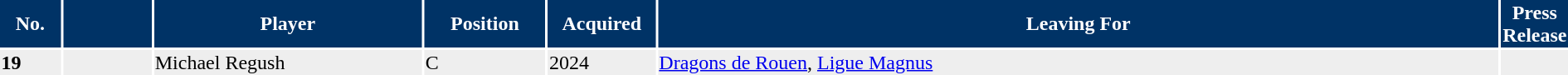<table>
<tr bgcolor="#003366" style="color: white">
<th width="4%">No.</th>
<th width="6%"></th>
<th width="18%">Player</th>
<th width="8%">Position</th>
<th width="7%">Acquired</th>
<th width="57%">Leaving For</th>
<th width="10%">Press Release</th>
</tr>
<tr style="background:#eee;">
<td><strong>19</strong></td>
<td></td>
<td align="left">Michael Regush</td>
<td>C</td>
<td>2024</td>
<td align="left"><a href='#'>Dragons de Rouen</a>, <a href='#'>Ligue Magnus</a></td>
<td></td>
</tr>
</table>
